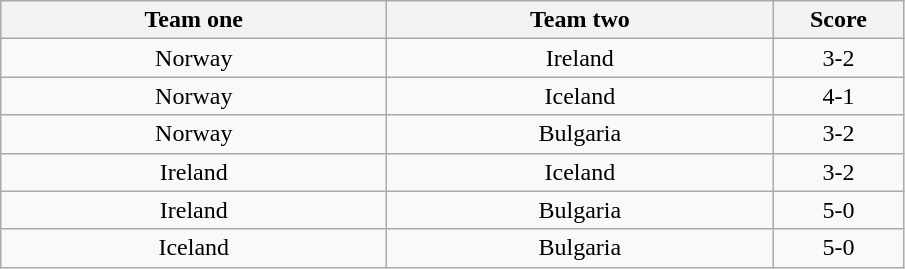<table class="wikitable" style="text-align: center">
<tr>
<th width=250>Team one</th>
<th width=250>Team two</th>
<th width=80>Score</th>
</tr>
<tr>
<td> Norway</td>
<td> Ireland</td>
<td>3-2</td>
</tr>
<tr>
<td> Norway</td>
<td> Iceland</td>
<td>4-1</td>
</tr>
<tr>
<td> Norway</td>
<td> Bulgaria</td>
<td>3-2</td>
</tr>
<tr>
<td> Ireland</td>
<td> Iceland</td>
<td>3-2</td>
</tr>
<tr>
<td> Ireland</td>
<td> Bulgaria</td>
<td>5-0</td>
</tr>
<tr>
<td> Iceland</td>
<td> Bulgaria</td>
<td>5-0</td>
</tr>
</table>
